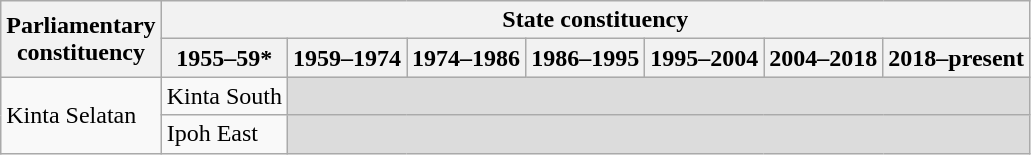<table class="wikitable">
<tr>
<th rowspan="2">Parliamentary<br>constituency</th>
<th colspan="7">State constituency</th>
</tr>
<tr>
<th>1955–59*</th>
<th>1959–1974</th>
<th>1974–1986</th>
<th>1986–1995</th>
<th>1995–2004</th>
<th>2004–2018</th>
<th>2018–present</th>
</tr>
<tr>
<td rowspan="2">Kinta Selatan</td>
<td>Kinta South</td>
<td colspan="6" bgcolor="dcdcdc"></td>
</tr>
<tr>
<td>Ipoh East</td>
<td colspan="6" bgcolor="dcdcdc"></td>
</tr>
</table>
